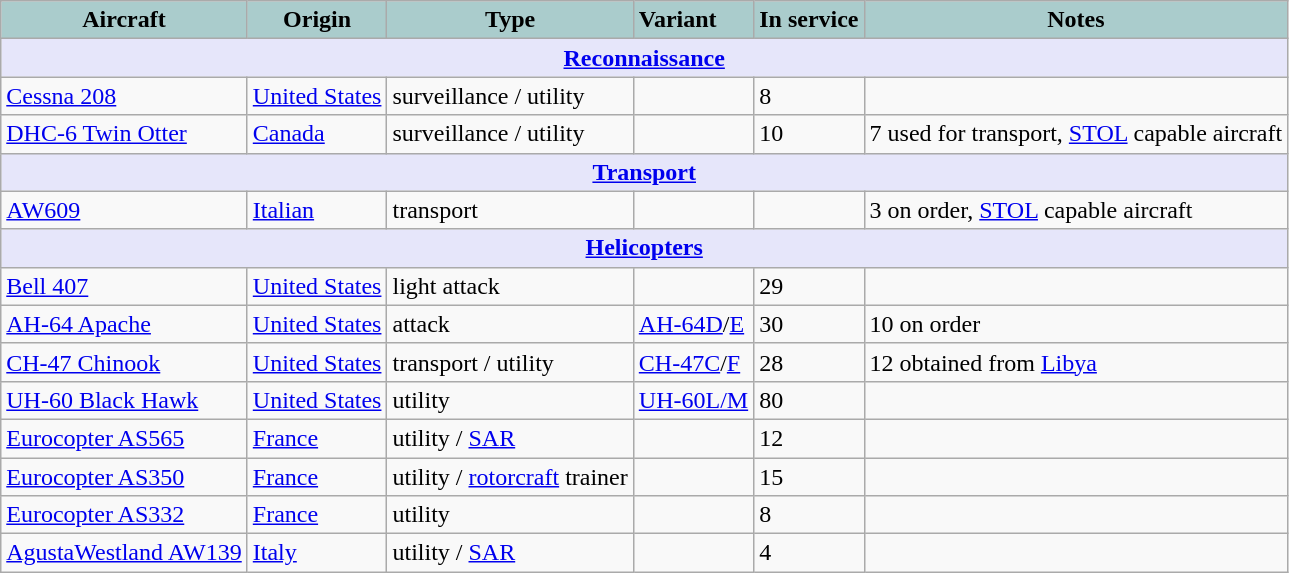<table class="wikitable">
<tr>
<th style="text-align:center; background:#acc;">Aircraft</th>
<th style="text-align: center; background:#acc;">Origin</th>
<th style="text-align:l center; background:#acc;">Type</th>
<th style="text-align:left; background:#acc;">Variant</th>
<th style="text-align:center; background:#acc;">In service</th>
<th style="text-align: center; background:#acc;">Notes</th>
</tr>
<tr>
<th style="align: center; background: lavender;" colspan="6"><a href='#'>Reconnaissance</a></th>
</tr>
<tr>
<td><a href='#'>Cessna 208</a></td>
<td><a href='#'>United States</a></td>
<td>surveillance / utility</td>
<td></td>
<td>8</td>
<td></td>
</tr>
<tr>
<td><a href='#'>DHC-6 Twin Otter</a></td>
<td><a href='#'>Canada</a></td>
<td>surveillance / utility</td>
<td></td>
<td>10</td>
<td>7 used for transport, <a href='#'>STOL</a> capable aircraft</td>
</tr>
<tr>
<th style="align: center; background: lavender;" colspan="6"><a href='#'>Transport</a></th>
</tr>
<tr>
<td><a href='#'>AW609</a></td>
<td><a href='#'>Italian</a></td>
<td>transport</td>
<td></td>
<td></td>
<td>3 on order, <a href='#'>STOL</a> capable aircraft</td>
</tr>
<tr>
<th style="align: center; background: lavender;" colspan="6"><a href='#'>Helicopters</a></th>
</tr>
<tr>
<td><a href='#'>Bell 407</a></td>
<td><a href='#'>United States</a></td>
<td>light attack</td>
<td></td>
<td>29</td>
<td></td>
</tr>
<tr>
<td><a href='#'>AH-64 Apache</a></td>
<td><a href='#'>United States</a></td>
<td>attack</td>
<td><a href='#'>AH-64D</a>/<a href='#'>E</a></td>
<td>30</td>
<td>10 on order</td>
</tr>
<tr>
<td><a href='#'>CH-47 Chinook</a></td>
<td><a href='#'>United States</a></td>
<td>transport / utility</td>
<td><a href='#'>CH-47C</a>/<a href='#'>F</a></td>
<td>28</td>
<td>12 obtained from <a href='#'>Libya</a></td>
</tr>
<tr>
<td><a href='#'>UH-60 Black Hawk</a></td>
<td><a href='#'>United States</a></td>
<td>utility</td>
<td><a href='#'>UH-60L/M</a></td>
<td>80</td>
<td></td>
</tr>
<tr>
<td><a href='#'>Eurocopter AS565</a></td>
<td><a href='#'>France</a></td>
<td>utility / <a href='#'>SAR</a></td>
<td></td>
<td>12</td>
<td></td>
</tr>
<tr>
<td><a href='#'>Eurocopter AS350</a></td>
<td><a href='#'>France</a></td>
<td>utility / <a href='#'>rotorcraft</a> trainer</td>
<td></td>
<td>15</td>
<td></td>
</tr>
<tr>
<td><a href='#'>Eurocopter AS332</a></td>
<td><a href='#'>France</a></td>
<td>utility</td>
<td></td>
<td>8</td>
<td></td>
</tr>
<tr>
<td><a href='#'>AgustaWestland AW139</a></td>
<td><a href='#'>Italy</a></td>
<td>utility / <a href='#'>SAR</a></td>
<td></td>
<td>4</td>
<td></td>
</tr>
</table>
